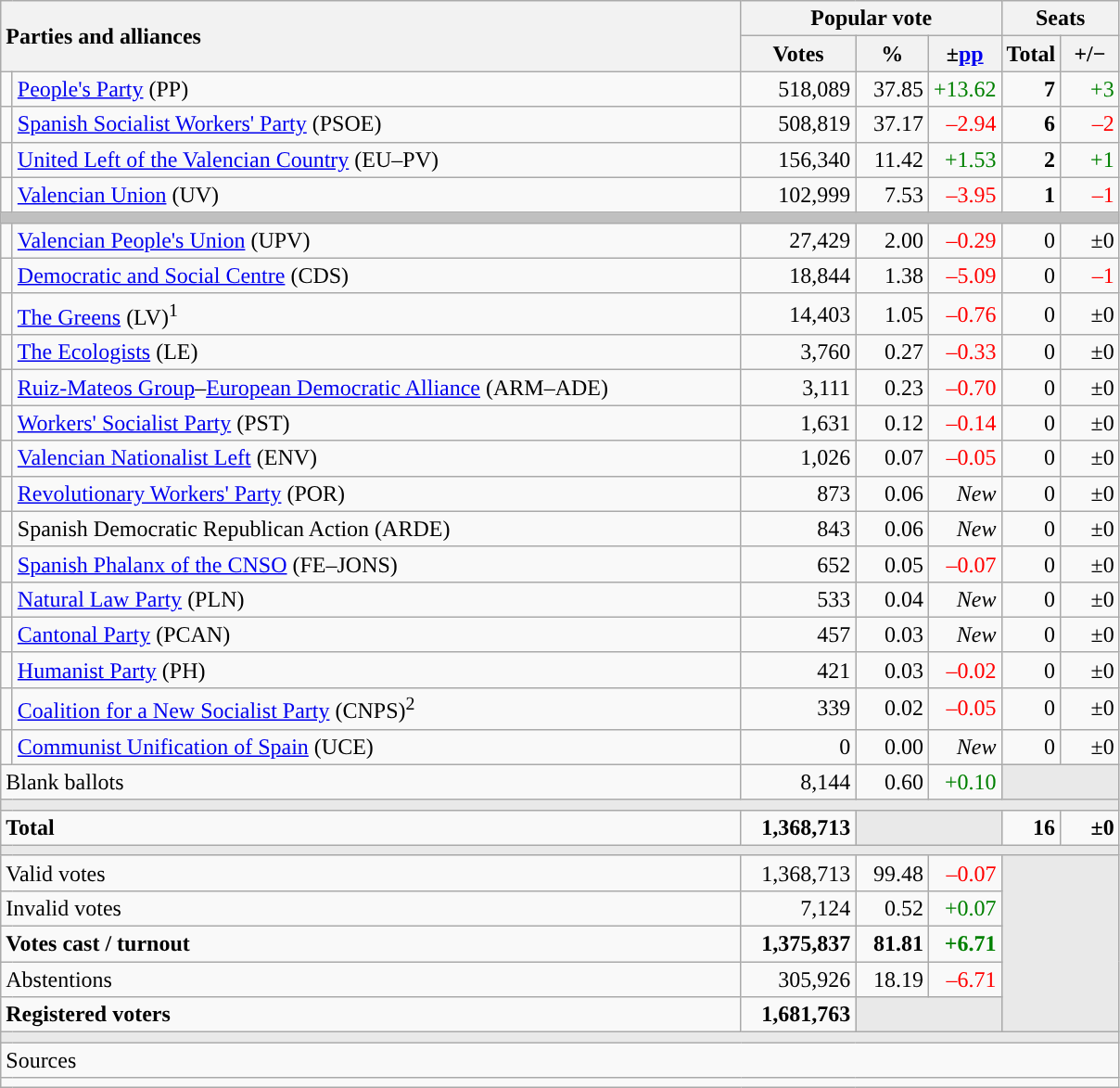<table class="wikitable" style="text-align:right;">
<tr>
<th style="text-align:left;" rowspan="2" colspan="2" width="525">Parties and alliances</th>
<th colspan="3">Popular vote</th>
<th colspan="2">Seats</th>
</tr>
<tr>
<th width="75">Votes</th>
<th width="45">%</th>
<th width="45">±<a href='#'>pp</a></th>
<th width="35">Total</th>
<th width="35">+/−</th>
</tr>
<tr>
<td width="1" style="color:inherit;background:"></td>
<td align="left"><a href='#'>People's Party</a> (PP)</td>
<td>518,089</td>
<td>37.85</td>
<td style="color:green;">+13.62</td>
<td><strong>7</strong></td>
<td style="color:green;">+3</td>
</tr>
<tr>
<td style="color:inherit;background:"></td>
<td align="left"><a href='#'>Spanish Socialist Workers' Party</a> (PSOE)</td>
<td>508,819</td>
<td>37.17</td>
<td style="color:red;">–2.94</td>
<td><strong>6</strong></td>
<td style="color:red;">–2</td>
</tr>
<tr>
<td style="color:inherit;background:"></td>
<td align="left"><a href='#'>United Left of the Valencian Country</a> (EU–PV)</td>
<td>156,340</td>
<td>11.42</td>
<td style="color:green;">+1.53</td>
<td><strong>2</strong></td>
<td style="color:green;">+1</td>
</tr>
<tr>
<td style="color:inherit;background:"></td>
<td align="left"><a href='#'>Valencian Union</a> (UV)</td>
<td>102,999</td>
<td>7.53</td>
<td style="color:red;">–3.95</td>
<td><strong>1</strong></td>
<td style="color:red;">–1</td>
</tr>
<tr>
<td colspan="7" bgcolor="#C0C0C0"></td>
</tr>
<tr>
<td style="color:inherit;background:"></td>
<td align="left"><a href='#'>Valencian People's Union</a> (UPV)</td>
<td>27,429</td>
<td>2.00</td>
<td style="color:red;">–0.29</td>
<td>0</td>
<td>±0</td>
</tr>
<tr>
<td style="color:inherit;background:"></td>
<td align="left"><a href='#'>Democratic and Social Centre</a> (CDS)</td>
<td>18,844</td>
<td>1.38</td>
<td style="color:red;">–5.09</td>
<td>0</td>
<td style="color:red;">–1</td>
</tr>
<tr>
<td style="color:inherit;background:"></td>
<td align="left"><a href='#'>The Greens</a> (LV)<sup>1</sup></td>
<td>14,403</td>
<td>1.05</td>
<td style="color:red;">–0.76</td>
<td>0</td>
<td>±0</td>
</tr>
<tr>
<td style="color:inherit;background:"></td>
<td align="left"><a href='#'>The Ecologists</a> (LE)</td>
<td>3,760</td>
<td>0.27</td>
<td style="color:red;">–0.33</td>
<td>0</td>
<td>±0</td>
</tr>
<tr>
<td style="color:inherit;background:"></td>
<td align="left"><a href='#'>Ruiz-Mateos Group</a>–<a href='#'>European Democratic Alliance</a> (ARM–ADE)</td>
<td>3,111</td>
<td>0.23</td>
<td style="color:red;">–0.70</td>
<td>0</td>
<td>±0</td>
</tr>
<tr>
<td style="color:inherit;background:"></td>
<td align="left"><a href='#'>Workers' Socialist Party</a> (PST)</td>
<td>1,631</td>
<td>0.12</td>
<td style="color:red;">–0.14</td>
<td>0</td>
<td>±0</td>
</tr>
<tr>
<td style="color:inherit;background:"></td>
<td align="left"><a href='#'>Valencian Nationalist Left</a> (ENV)</td>
<td>1,026</td>
<td>0.07</td>
<td style="color:red;">–0.05</td>
<td>0</td>
<td>±0</td>
</tr>
<tr>
<td style="color:inherit;background:"></td>
<td align="left"><a href='#'>Revolutionary Workers' Party</a> (POR)</td>
<td>873</td>
<td>0.06</td>
<td><em>New</em></td>
<td>0</td>
<td>±0</td>
</tr>
<tr>
<td style="color:inherit;background:"></td>
<td align="left">Spanish Democratic Republican Action (ARDE)</td>
<td>843</td>
<td>0.06</td>
<td><em>New</em></td>
<td>0</td>
<td>±0</td>
</tr>
<tr>
<td style="color:inherit;background:"></td>
<td align="left"><a href='#'>Spanish Phalanx of the CNSO</a> (FE–JONS)</td>
<td>652</td>
<td>0.05</td>
<td style="color:red;">–0.07</td>
<td>0</td>
<td>±0</td>
</tr>
<tr>
<td style="color:inherit;background:"></td>
<td align="left"><a href='#'>Natural Law Party</a> (PLN)</td>
<td>533</td>
<td>0.04</td>
<td><em>New</em></td>
<td>0</td>
<td>±0</td>
</tr>
<tr>
<td style="color:inherit;background:"></td>
<td align="left"><a href='#'>Cantonal Party</a> (PCAN)</td>
<td>457</td>
<td>0.03</td>
<td><em>New</em></td>
<td>0</td>
<td>±0</td>
</tr>
<tr>
<td style="color:inherit;background:"></td>
<td align="left"><a href='#'>Humanist Party</a> (PH)</td>
<td>421</td>
<td>0.03</td>
<td style="color:red;">–0.02</td>
<td>0</td>
<td>±0</td>
</tr>
<tr>
<td style="color:inherit;background:"></td>
<td align="left"><a href='#'>Coalition for a New Socialist Party</a> (CNPS)<sup>2</sup></td>
<td>339</td>
<td>0.02</td>
<td style="color:red;">–0.05</td>
<td>0</td>
<td>±0</td>
</tr>
<tr>
<td style="color:inherit;background:"></td>
<td align="left"><a href='#'>Communist Unification of Spain</a> (UCE)</td>
<td>0</td>
<td>0.00</td>
<td><em>New</em></td>
<td>0</td>
<td>±0</td>
</tr>
<tr>
<td align="left" colspan="2">Blank ballots</td>
<td>8,144</td>
<td>0.60</td>
<td style="color:green;">+0.10</td>
<td bgcolor="#E9E9E9" colspan="2"></td>
</tr>
<tr>
<td colspan="7" bgcolor="#E9E9E9"></td>
</tr>
<tr style="font-weight:bold;">
<td align="left" colspan="2">Total</td>
<td>1,368,713</td>
<td bgcolor="#E9E9E9" colspan="2"></td>
<td>16</td>
<td>±0</td>
</tr>
<tr>
<td colspan="7" bgcolor="#E9E9E9"></td>
</tr>
<tr>
<td align="left" colspan="2">Valid votes</td>
<td>1,368,713</td>
<td>99.48</td>
<td style="color:red;">–0.07</td>
<td bgcolor="#E9E9E9" colspan="2" rowspan="5"></td>
</tr>
<tr>
<td align="left" colspan="2">Invalid votes</td>
<td>7,124</td>
<td>0.52</td>
<td style="color:green;">+0.07</td>
</tr>
<tr style="font-weight:bold;">
<td align="left" colspan="2">Votes cast / turnout</td>
<td>1,375,837</td>
<td>81.81</td>
<td style="color:green;">+6.71</td>
</tr>
<tr>
<td align="left" colspan="2">Abstentions</td>
<td>305,926</td>
<td>18.19</td>
<td style="color:red;">–6.71</td>
</tr>
<tr style="font-weight:bold;">
<td align="left" colspan="2">Registered voters</td>
<td>1,681,763</td>
<td bgcolor="#E9E9E9" colspan="2"></td>
</tr>
<tr>
<td colspan="7" bgcolor="#E9E9E9"></td>
</tr>
<tr>
<td align="left" colspan="7">Sources</td>
</tr>
<tr>
<td colspan="7" style="text-align:left; max-width:790px;"></td>
</tr>
</table>
